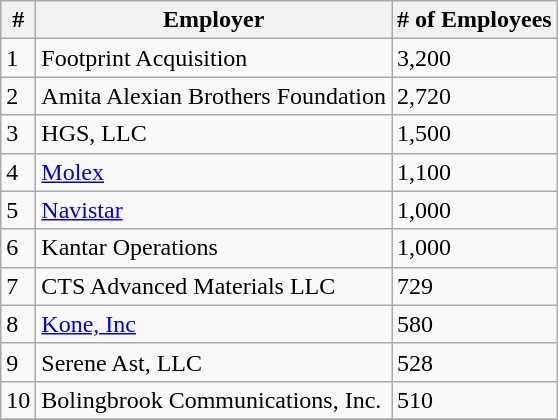<table class="wikitable" border="1">
<tr>
<th>#</th>
<th>Employer</th>
<th># of Employees</th>
</tr>
<tr>
<td>1</td>
<td>Footprint Acquisition</td>
<td>3,200</td>
</tr>
<tr>
<td>2</td>
<td>Amita Alexian Brothers Foundation</td>
<td>2,720</td>
</tr>
<tr>
<td>3</td>
<td>HGS, LLC</td>
<td>1,500</td>
</tr>
<tr>
<td>4</td>
<td><a href='#'>Molex</a></td>
<td>1,100</td>
</tr>
<tr>
<td>5</td>
<td><a href='#'>Navistar</a></td>
<td>1,000</td>
</tr>
<tr>
<td>6</td>
<td>Kantar Operations</td>
<td>1,000</td>
</tr>
<tr>
<td>7</td>
<td>CTS Advanced Materials LLC</td>
<td>729</td>
</tr>
<tr>
<td>8</td>
<td><a href='#'>Kone, Inc</a></td>
<td>580</td>
</tr>
<tr>
<td>9</td>
<td>Serene Ast, LLC</td>
<td>528</td>
</tr>
<tr>
<td>10</td>
<td>Bolingbrook Communications, Inc.</td>
<td>510</td>
</tr>
<tr>
</tr>
</table>
